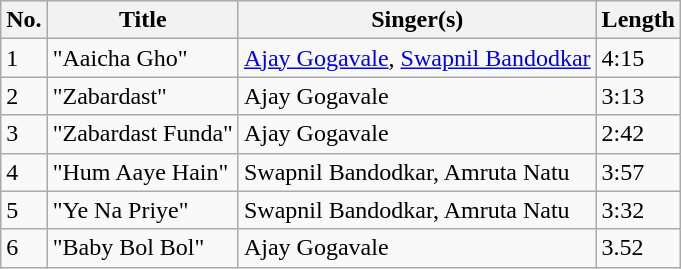<table class="wikitable">
<tr>
<th>No.</th>
<th>Title</th>
<th>Singer(s)</th>
<th>Length</th>
</tr>
<tr>
<td>1</td>
<td>"Aaicha Gho"</td>
<td><a href='#'>Ajay Gogavale</a>, <a href='#'>Swapnil Bandodkar</a></td>
<td>4:15</td>
</tr>
<tr>
<td>2</td>
<td>"Zabardast"</td>
<td>Ajay Gogavale</td>
<td>3:13</td>
</tr>
<tr>
<td>3</td>
<td>"Zabardast Funda"</td>
<td>Ajay Gogavale</td>
<td>2:42</td>
</tr>
<tr>
<td>4</td>
<td>"Hum Aaye Hain"</td>
<td>Swapnil Bandodkar, Amruta Natu</td>
<td>3:57</td>
</tr>
<tr>
<td>5</td>
<td>"Ye Na Priye"</td>
<td>Swapnil Bandodkar, Amruta Natu</td>
<td>3:32</td>
</tr>
<tr>
<td>6</td>
<td>"Baby Bol Bol"</td>
<td>Ajay Gogavale</td>
<td>3.52</td>
</tr>
</table>
